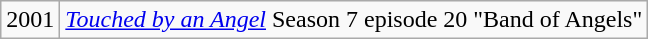<table class=wikitable style=text-align:center;>
<tr>
<td>2001</td>
<td><em><a href='#'>Touched by an Angel</a></em> Season 7 episode 20 "Band of Angels"</td>
</tr>
</table>
